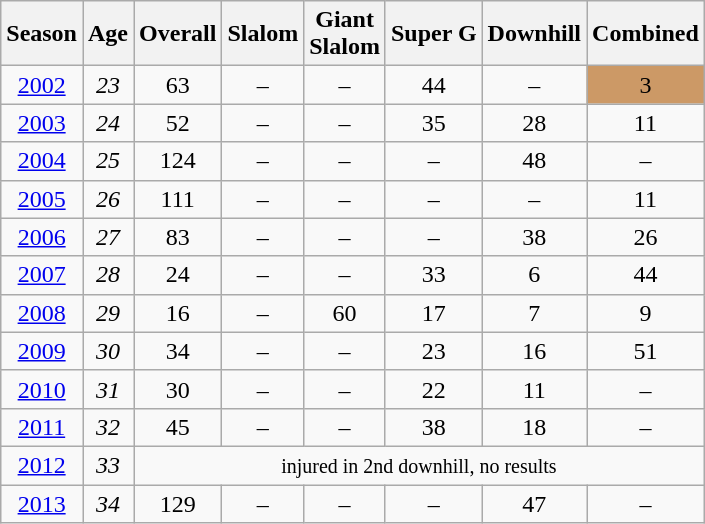<table class=wikitable style="text-align:center">
<tr>
<th>Season</th>
<th>Age</th>
<th>Overall</th>
<th>Slalom</th>
<th>Giant<br>Slalom</th>
<th>Super G</th>
<th>Downhill</th>
<th>Combined</th>
</tr>
<tr>
<td><a href='#'>2002</a></td>
<td><em>23</em></td>
<td>63</td>
<td>–</td>
<td>–</td>
<td>44</td>
<td>–</td>
<td bgcolor="cc9966">3</td>
</tr>
<tr>
<td><a href='#'>2003</a></td>
<td><em>24</em></td>
<td>52</td>
<td>–</td>
<td>–</td>
<td>35</td>
<td>28</td>
<td>11</td>
</tr>
<tr>
<td><a href='#'>2004</a></td>
<td><em>25</em></td>
<td>124</td>
<td>–</td>
<td>–</td>
<td>–</td>
<td>48</td>
<td>–</td>
</tr>
<tr>
<td><a href='#'>2005</a></td>
<td><em>26</em></td>
<td>111</td>
<td>–</td>
<td>–</td>
<td>–</td>
<td>–</td>
<td>11</td>
</tr>
<tr>
<td><a href='#'>2006</a></td>
<td><em>27</em></td>
<td>83</td>
<td>–</td>
<td>–</td>
<td>–</td>
<td>38</td>
<td>26</td>
</tr>
<tr>
<td><a href='#'>2007</a></td>
<td><em>28</em></td>
<td>24</td>
<td>–</td>
<td>–</td>
<td>33</td>
<td>6</td>
<td>44</td>
</tr>
<tr>
<td><a href='#'>2008</a></td>
<td><em>29</em></td>
<td>16</td>
<td>–</td>
<td>60</td>
<td>17</td>
<td>7</td>
<td>9</td>
</tr>
<tr>
<td><a href='#'>2009</a></td>
<td><em>30</em></td>
<td>34</td>
<td>–</td>
<td>–</td>
<td>23</td>
<td>16</td>
<td>51</td>
</tr>
<tr>
<td><a href='#'>2010</a></td>
<td><em>31</em></td>
<td>30</td>
<td>–</td>
<td>–</td>
<td>22</td>
<td>11</td>
<td>–</td>
</tr>
<tr>
<td><a href='#'>2011</a></td>
<td><em>32</em></td>
<td>45</td>
<td>–</td>
<td>–</td>
<td>38</td>
<td>18</td>
<td>–</td>
</tr>
<tr>
<td><a href='#'>2012</a></td>
<td><em>33</em></td>
<td colspan=6><small>injured in 2nd downhill, no results</small></td>
</tr>
<tr>
<td><a href='#'>2013</a></td>
<td><em>34</em></td>
<td>129</td>
<td>–</td>
<td>–</td>
<td>–</td>
<td>47</td>
<td>–</td>
</tr>
</table>
